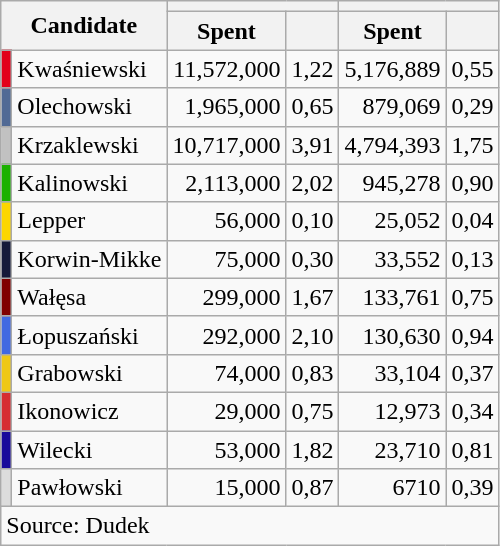<table class="wikitable sortable" style="text-align:right">
<tr>
<th colspan=2 rowspan=2>Candidate</th>
<th colspan=2></th>
<th colspan=2></th>
</tr>
<tr>
<th>Spent</th>
<th></th>
<th>Spent</th>
<th></th>
</tr>
<tr>
<td style="background: #E2001A"></td>
<td align=left>Kwaśniewski</td>
<td>11,572,000</td>
<td>1,22</td>
<td>5,176,889</td>
<td>0,55</td>
</tr>
<tr>
<td style="background: #516A95"></td>
<td align=left>Olechowski</td>
<td>1,965,000</td>
<td>0,65</td>
<td>879,069</td>
<td>0,29</td>
</tr>
<tr>
<td style="background: #C1C1C1"></td>
<td align=left>Krzaklewski</td>
<td>10,717,000</td>
<td>3,91</td>
<td>4,794,393</td>
<td>1,75</td>
</tr>
<tr>
<td style="background: #1BB100"></td>
<td align=left>Kalinowski</td>
<td>2,113,000</td>
<td>2,02</td>
<td>945,278</td>
<td>0,90</td>
</tr>
<tr>
<td style="background: #FCD600"></td>
<td align=left>Lepper</td>
<td>56,000</td>
<td>0,10</td>
<td>25,052</td>
<td>0,04</td>
</tr>
<tr>
<td style="background: #151A3A"></td>
<td align=left>Korwin-Mikke</td>
<td>75,000</td>
<td>0,30</td>
<td>33,552</td>
<td>0,13</td>
</tr>
<tr>
<td style="background: #800000"></td>
<td align=left>Wałęsa</td>
<td>299,000</td>
<td>1,67</td>
<td>133,761</td>
<td>0,75</td>
</tr>
<tr>
<td style="background: #4169E1"></td>
<td align=left>Łopuszański</td>
<td>292,000</td>
<td>2,10</td>
<td>130,630</td>
<td>0,94</td>
</tr>
<tr>
<td style="background: #EFC816"></td>
<td align=left>Grabowski</td>
<td>74,000</td>
<td>0,83</td>
<td>33,104</td>
<td>0,37</td>
</tr>
<tr>
<td style="background: #D62D32"></td>
<td align=left>Ikonowicz</td>
<td>29,000</td>
<td>0,75</td>
<td>12,973</td>
<td>0,34</td>
</tr>
<tr>
<td style="background: #180A9B"></td>
<td align=left>Wilecki</td>
<td>53,000</td>
<td>1,82</td>
<td>23,710</td>
<td>0,81</td>
</tr>
<tr>
<td style="background: #DCDCDC"></td>
<td align=left>Pawłowski</td>
<td>15,000</td>
<td>0,87</td>
<td>6710</td>
<td>0,39</td>
</tr>
<tr class=sortbottom>
<td colspan=6 align=left>Source: Dudek</td>
</tr>
</table>
